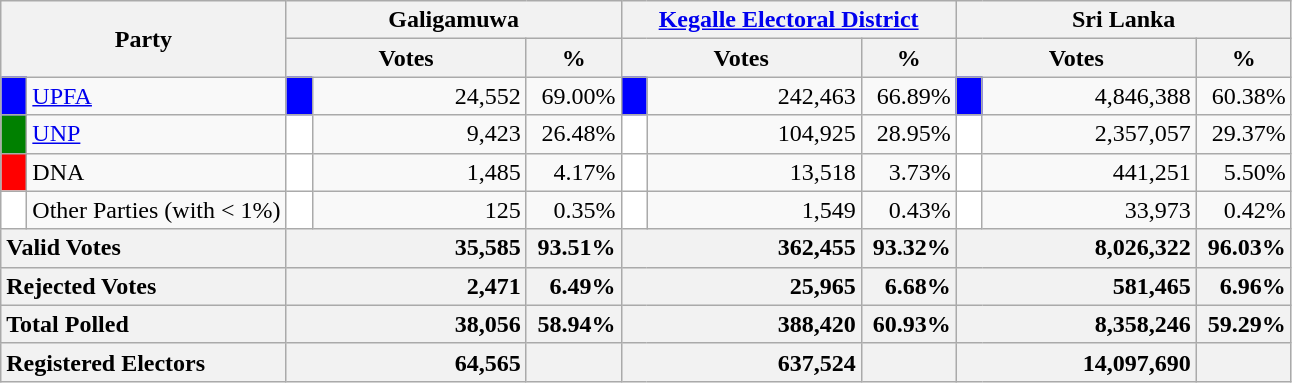<table class="wikitable">
<tr>
<th colspan="2" width="144px"rowspan="2">Party</th>
<th colspan="3" width="216px">Galigamuwa</th>
<th colspan="3" width="216px"><a href='#'>Kegalle Electoral District</a></th>
<th colspan="3" width="216px">Sri Lanka</th>
</tr>
<tr>
<th colspan="2" width="144px">Votes</th>
<th>%</th>
<th colspan="2" width="144px">Votes</th>
<th>%</th>
<th colspan="2" width="144px">Votes</th>
<th>%</th>
</tr>
<tr>
<td style="background-color:blue;" width="10px"></td>
<td style="text-align:left;"><a href='#'>UPFA</a></td>
<td style="background-color:blue;" width="10px"></td>
<td style="text-align:right;">24,552</td>
<td style="text-align:right;">69.00%</td>
<td style="background-color:blue;" width="10px"></td>
<td style="text-align:right;">242,463</td>
<td style="text-align:right;">66.89%</td>
<td style="background-color:blue;" width="10px"></td>
<td style="text-align:right;">4,846,388</td>
<td style="text-align:right;">60.38%</td>
</tr>
<tr>
<td style="background-color:green;" width="10px"></td>
<td style="text-align:left;"><a href='#'>UNP</a></td>
<td style="background-color:white;" width="10px"></td>
<td style="text-align:right;">9,423</td>
<td style="text-align:right;">26.48%</td>
<td style="background-color:white;" width="10px"></td>
<td style="text-align:right;">104,925</td>
<td style="text-align:right;">28.95%</td>
<td style="background-color:white;" width="10px"></td>
<td style="text-align:right;">2,357,057</td>
<td style="text-align:right;">29.37%</td>
</tr>
<tr>
<td style="background-color:red;" width="10px"></td>
<td style="text-align:left;">DNA</td>
<td style="background-color:white;" width="10px"></td>
<td style="text-align:right;">1,485</td>
<td style="text-align:right;">4.17%</td>
<td style="background-color:white;" width="10px"></td>
<td style="text-align:right;">13,518</td>
<td style="text-align:right;">3.73%</td>
<td style="background-color:white;" width="10px"></td>
<td style="text-align:right;">441,251</td>
<td style="text-align:right;">5.50%</td>
</tr>
<tr>
<td style="background-color:white;" width="10px"></td>
<td style="text-align:left;">Other Parties (with < 1%)</td>
<td style="background-color:white;" width="10px"></td>
<td style="text-align:right;">125</td>
<td style="text-align:right;">0.35%</td>
<td style="background-color:white;" width="10px"></td>
<td style="text-align:right;">1,549</td>
<td style="text-align:right;">0.43%</td>
<td style="background-color:white;" width="10px"></td>
<td style="text-align:right;">33,973</td>
<td style="text-align:right;">0.42%</td>
</tr>
<tr>
<th colspan="2" width="144px"style="text-align:left;">Valid Votes</th>
<th style="text-align:right;"colspan="2" width="144px">35,585</th>
<th style="text-align:right;">93.51%</th>
<th style="text-align:right;"colspan="2" width="144px">362,455</th>
<th style="text-align:right;">93.32%</th>
<th style="text-align:right;"colspan="2" width="144px">8,026,322</th>
<th style="text-align:right;">96.03%</th>
</tr>
<tr>
<th colspan="2" width="144px"style="text-align:left;">Rejected Votes</th>
<th style="text-align:right;"colspan="2" width="144px">2,471</th>
<th style="text-align:right;">6.49%</th>
<th style="text-align:right;"colspan="2" width="144px">25,965</th>
<th style="text-align:right;">6.68%</th>
<th style="text-align:right;"colspan="2" width="144px">581,465</th>
<th style="text-align:right;">6.96%</th>
</tr>
<tr>
<th colspan="2" width="144px"style="text-align:left;">Total Polled</th>
<th style="text-align:right;"colspan="2" width="144px">38,056</th>
<th style="text-align:right;">58.94%</th>
<th style="text-align:right;"colspan="2" width="144px">388,420</th>
<th style="text-align:right;">60.93%</th>
<th style="text-align:right;"colspan="2" width="144px">8,358,246</th>
<th style="text-align:right;">59.29%</th>
</tr>
<tr>
<th colspan="2" width="144px"style="text-align:left;">Registered Electors</th>
<th style="text-align:right;"colspan="2" width="144px">64,565</th>
<th></th>
<th style="text-align:right;"colspan="2" width="144px">637,524</th>
<th></th>
<th style="text-align:right;"colspan="2" width="144px">14,097,690</th>
<th></th>
</tr>
</table>
